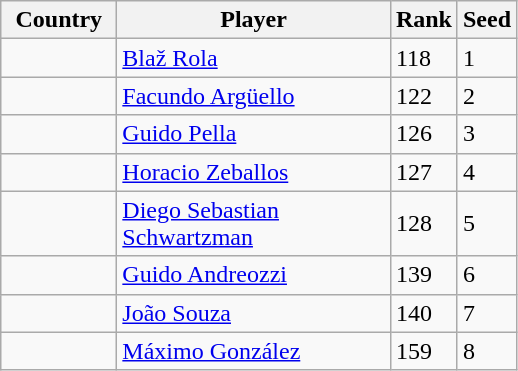<table class="sortable wikitable">
<tr>
<th width="70">Country</th>
<th width="175">Player</th>
<th>Rank</th>
<th>Seed</th>
</tr>
<tr>
<td></td>
<td><a href='#'>Blaž Rola</a></td>
<td>118</td>
<td>1</td>
</tr>
<tr>
<td></td>
<td><a href='#'>Facundo Argüello</a></td>
<td>122</td>
<td>2</td>
</tr>
<tr>
<td></td>
<td><a href='#'>Guido Pella</a></td>
<td>126</td>
<td>3</td>
</tr>
<tr>
<td></td>
<td><a href='#'>Horacio Zeballos</a></td>
<td>127</td>
<td>4</td>
</tr>
<tr>
<td></td>
<td><a href='#'>Diego Sebastian Schwartzman</a></td>
<td>128</td>
<td>5</td>
</tr>
<tr>
<td></td>
<td><a href='#'>Guido Andreozzi</a></td>
<td>139</td>
<td>6</td>
</tr>
<tr>
<td></td>
<td><a href='#'>João Souza</a></td>
<td>140</td>
<td>7</td>
</tr>
<tr>
<td></td>
<td><a href='#'>Máximo González</a></td>
<td>159</td>
<td>8</td>
</tr>
</table>
